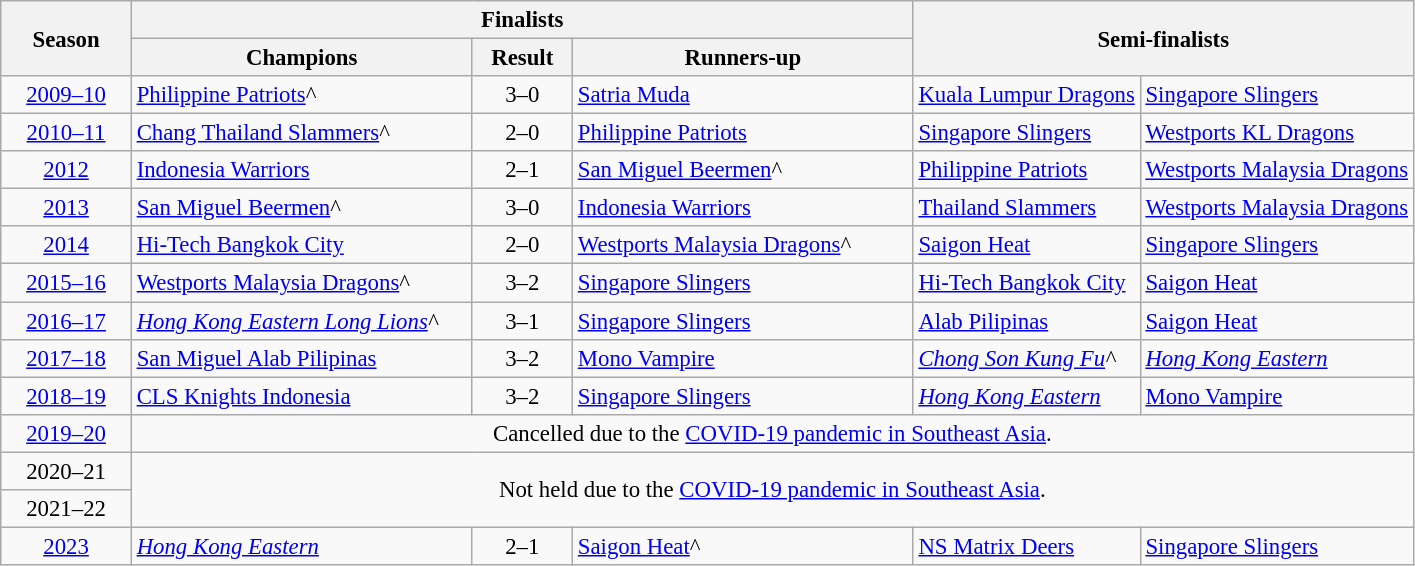<table class="wikitable" style="font-size:95%;">
<tr>
<th rowspan="2" style="width:80px;">Season</th>
<th colspan="3">Finalists</th>
<th colspan="2" rowspan="2">Semi-finalists</th>
</tr>
<tr>
<th style="width:220px;">Champions</th>
<th width=60px>Result</th>
<th style="width:220px;">Runners-up</th>
</tr>
<tr>
<td align="center"><a href='#'>2009–10</a></td>
<td> <a href='#'>Philippine Patriots</a>^</td>
<td align=center>3–0</td>
<td> <a href='#'>Satria Muda</a></td>
<td> <a href='#'>Kuala Lumpur Dragons</a></td>
<td> <a href='#'>Singapore Slingers</a></td>
</tr>
<tr>
<td align="center"><a href='#'>2010–11</a></td>
<td> <a href='#'>Chang Thailand Slammers</a>^</td>
<td align="center">2–0</td>
<td> <a href='#'>Philippine Patriots</a></td>
<td> <a href='#'>Singapore Slingers</a></td>
<td> <a href='#'>Westports KL Dragons</a></td>
</tr>
<tr>
<td align="center"><a href='#'>2012</a></td>
<td> <a href='#'>Indonesia Warriors</a></td>
<td align="center">2–1</td>
<td> <a href='#'>San Miguel Beermen</a>^</td>
<td> <a href='#'>Philippine Patriots</a></td>
<td> <a href='#'>Westports Malaysia Dragons</a></td>
</tr>
<tr>
<td align="center"><a href='#'>2013</a></td>
<td> <a href='#'>San Miguel Beermen</a>^</td>
<td align="center">3–0</td>
<td> <a href='#'>Indonesia Warriors</a></td>
<td> <a href='#'>Thailand Slammers</a></td>
<td> <a href='#'>Westports Malaysia Dragons</a></td>
</tr>
<tr>
<td align="center"><a href='#'>2014</a></td>
<td> <a href='#'>Hi-Tech Bangkok City</a></td>
<td align="center">2–0</td>
<td> <a href='#'>Westports Malaysia Dragons</a>^</td>
<td> <a href='#'>Saigon Heat</a></td>
<td> <a href='#'>Singapore Slingers</a></td>
</tr>
<tr>
<td align="center"><a href='#'>2015–16</a></td>
<td> <a href='#'>Westports Malaysia Dragons</a>^</td>
<td align="center">3–2</td>
<td> <a href='#'>Singapore Slingers</a></td>
<td> <a href='#'>Hi-Tech Bangkok City</a></td>
<td> <a href='#'>Saigon Heat</a></td>
</tr>
<tr>
<td align="center"><a href='#'>2016–17</a></td>
<td> <em><a href='#'>Hong Kong Eastern Long Lions</a>^</em></td>
<td align="center">3–1</td>
<td> <a href='#'>Singapore Slingers</a></td>
<td> <a href='#'>Alab Pilipinas</a></td>
<td> <a href='#'>Saigon Heat</a></td>
</tr>
<tr>
<td align="center"><a href='#'>2017–18</a></td>
<td> <a href='#'>San Miguel Alab Pilipinas</a></td>
<td align="center">3–2</td>
<td> <a href='#'>Mono Vampire</a></td>
<td> <em><a href='#'>Chong Son Kung Fu</a>^</em></td>
<td> <a href='#'><em>Hong Kong Eastern</em></a></td>
</tr>
<tr>
<td align="center"><a href='#'>2018–19</a></td>
<td> <a href='#'>CLS Knights Indonesia</a></td>
<td align="center">3–2</td>
<td> <a href='#'>Singapore Slingers</a></td>
<td> <a href='#'><em>Hong Kong Eastern</em></a></td>
<td> <a href='#'>Mono Vampire</a></td>
</tr>
<tr>
<td align="center"><a href='#'>2019–20</a></td>
<td colspan="5" align=center>Cancelled due to the <a href='#'>COVID-19 pandemic in Southeast Asia</a>.</td>
</tr>
<tr>
<td align="center">2020–21</td>
<td colspan="5" rowspan="2" align=center>Not held due to the <a href='#'>COVID-19 pandemic in Southeast Asia</a>.</td>
</tr>
<tr>
<td align="center">2021–22</td>
</tr>
<tr>
<td align="center"><a href='#'>2023</a></td>
<td> <em><a href='#'>Hong Kong Eastern</a></em></td>
<td align="center">2–1</td>
<td> <a href='#'>Saigon Heat</a>^</td>
<td> <a href='#'>NS Matrix Deers</a></td>
<td> <a href='#'>Singapore Slingers</a></td>
</tr>
</table>
